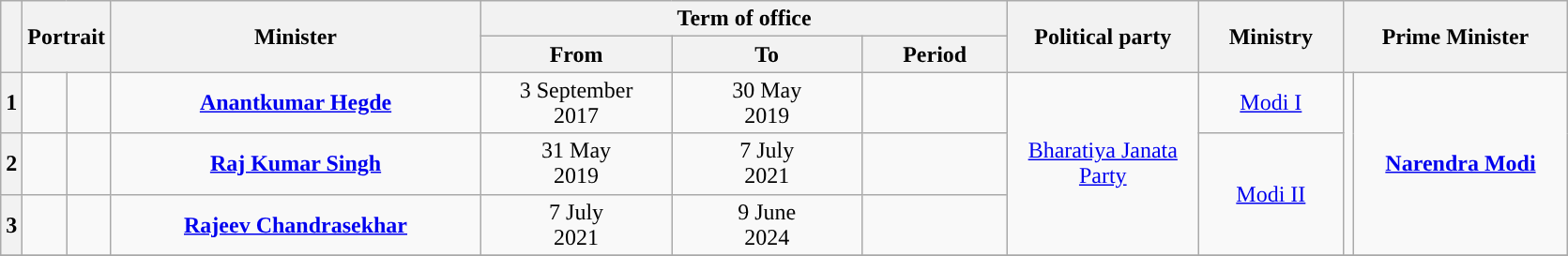<table class="wikitable" style="text-align:center">
<tr>
<th rowspan="2"></th>
<th rowspan="2" colspan="2">Portrait</th>
<th rowspan="2" style="width:16em">Minister<br></th>
<th colspan="3">Term of office</th>
<th rowspan="2" style="width:8em">Political party</th>
<th rowspan="2" style="width:6em">Ministry</th>
<th rowspan="2" colspan="2">Prime Minister</th>
</tr>
<tr>
<th style="width:8em">From</th>
<th style="width:8em">To</th>
<th style="width:6em">Period</th>
</tr>
<tr>
<th>1</th>
<td></td>
<td></td>
<td><strong><a href='#'>Anantkumar Hegde</a></strong><br></td>
<td>3 September<br>2017</td>
<td>30 May<br>2019</td>
<td><strong></strong></td>
<td rowspan="3"><a href='#'>Bharatiya Janata Party</a></td>
<td><a href='#'>Modi I</a></td>
<td rowspan="3"></td>
<td rowspan="3" style="width:9em"><strong><a href='#'>Narendra Modi</a></strong></td>
</tr>
<tr>
<th>2</th>
<td></td>
<td></td>
<td><strong><a href='#'>Raj Kumar Singh</a></strong><br></td>
<td>31 May<br>2019</td>
<td>7 July<br>2021</td>
<td><strong></strong></td>
<td rowspan="2"><a href='#'>Modi II</a></td>
</tr>
<tr>
<th>3</th>
<td></td>
<td></td>
<td><strong><a href='#'>Rajeev Chandrasekhar</a></strong><br></td>
<td>7 July<br>2021</td>
<td>9 June<br>2024</td>
<td><strong></strong></td>
</tr>
<tr>
</tr>
</table>
